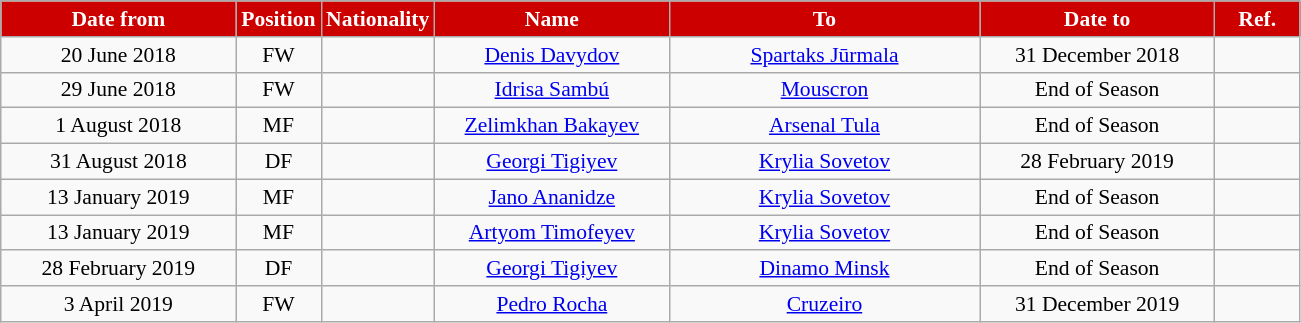<table class="wikitable" style="text-align:center; font-size:90%; ">
<tr>
<th style="background:#CD0000; color:white; width:150px;">Date from</th>
<th style="background:#CD0000; color:white; width:50px;">Position</th>
<th style="background:#CD0000; color:white; width:50px;">Nationality</th>
<th style="background:#CD0000; color:white; width:150px;">Name</th>
<th style="background:#CD0000; color:white; width:200px;">To</th>
<th style="background:#CD0000; color:white; width:150px;">Date to</th>
<th style="background:#CD0000; color:white; width:50px;">Ref.</th>
</tr>
<tr>
<td>20 June 2018</td>
<td>FW</td>
<td></td>
<td><a href='#'>Denis Davydov</a></td>
<td><a href='#'>Spartaks Jūrmala</a></td>
<td>31 December 2018</td>
<td></td>
</tr>
<tr>
<td>29 June 2018</td>
<td>FW</td>
<td></td>
<td><a href='#'>Idrisa Sambú</a></td>
<td><a href='#'>Mouscron</a></td>
<td>End of Season</td>
<td></td>
</tr>
<tr>
<td>1 August 2018</td>
<td>MF</td>
<td></td>
<td><a href='#'>Zelimkhan Bakayev</a></td>
<td><a href='#'>Arsenal Tula</a></td>
<td>End of Season</td>
<td></td>
</tr>
<tr>
<td>31 August 2018</td>
<td>DF</td>
<td></td>
<td><a href='#'>Georgi Tigiyev</a></td>
<td><a href='#'>Krylia Sovetov</a></td>
<td>28 February 2019</td>
<td></td>
</tr>
<tr>
<td>13 January 2019</td>
<td>MF</td>
<td></td>
<td><a href='#'>Jano Ananidze</a></td>
<td><a href='#'>Krylia Sovetov</a></td>
<td>End of Season</td>
<td></td>
</tr>
<tr>
<td>13 January 2019</td>
<td>MF</td>
<td></td>
<td><a href='#'>Artyom Timofeyev</a></td>
<td><a href='#'>Krylia Sovetov</a></td>
<td>End of Season</td>
<td></td>
</tr>
<tr>
<td>28 February 2019</td>
<td>DF</td>
<td></td>
<td><a href='#'>Georgi Tigiyev</a></td>
<td><a href='#'>Dinamo Minsk</a></td>
<td>End of Season</td>
<td></td>
</tr>
<tr>
<td>3 April 2019</td>
<td>FW</td>
<td></td>
<td><a href='#'>Pedro Rocha</a></td>
<td><a href='#'>Cruzeiro</a></td>
<td>31 December 2019</td>
<td></td>
</tr>
</table>
